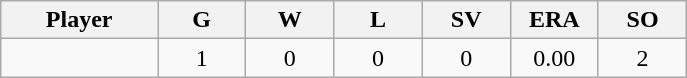<table class="wikitable sortable">
<tr>
<th bgcolor="#DDDDFF" width="16%">Player</th>
<th bgcolor="#DDDDFF" width="9%">G</th>
<th bgcolor="#DDDDFF" width="9%">W</th>
<th bgcolor="#DDDDFF" width="9%">L</th>
<th bgcolor="#DDDDFF" width="9%">SV</th>
<th bgcolor="#DDDDFF" width="9%">ERA</th>
<th bgcolor="#DDDDFF" width="9%">SO</th>
</tr>
<tr align="center">
<td></td>
<td>1</td>
<td>0</td>
<td>0</td>
<td>0</td>
<td>0.00</td>
<td>2</td>
</tr>
</table>
